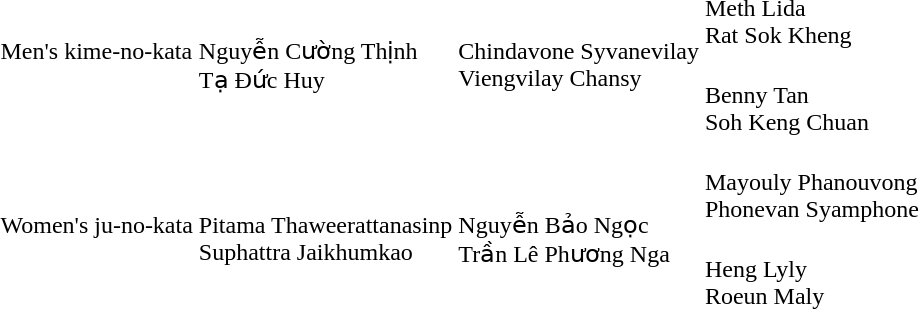<table>
<tr>
<td rowspan=2>Men's kime-no-kata</td>
<td rowspan=2 nowrap><br>Nguyễn Cường Thịnh<br>Tạ Đức Huy</td>
<td rowspan=2 nowrap><br>Chindavone Syvanevilay<br>Viengvilay Chansy</td>
<td nowrap><br>Meth Lida<br>Rat Sok Kheng</td>
</tr>
<tr>
<td><br>Benny Tan<br>Soh Keng Chuan</td>
</tr>
<tr>
<td rowspan=2>Women's ju-no-kata</td>
<td rowspan=2 nowrap><br>Pitama Thaweerattanasinp<br>Suphattra Jaikhumkao</td>
<td rowspan=2 nowrap><br>Nguyễn Bảo Ngọc<br> Trần Lê Phương Nga</td>
<td nowrap><br>Mayouly Phanouvong<br>Phonevan Syamphone</td>
</tr>
<tr>
<td><br>Heng Lyly<br>Roeun Maly</td>
</tr>
<tr>
</tr>
</table>
